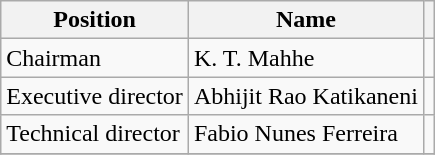<table class="wikitable">
<tr>
<th scope="col">Position</th>
<th scope="col">Name</th>
<th scope="col"></th>
</tr>
<tr>
<td>Chairman</td>
<td> K. T. Mahhe</td>
<td></td>
</tr>
<tr>
<td>Executive director</td>
<td> Abhijit Rao Katikaneni</td>
<td></td>
</tr>
<tr>
<td>Technical director</td>
<td> Fabio Nunes Ferreira</td>
<td></td>
</tr>
<tr>
</tr>
</table>
